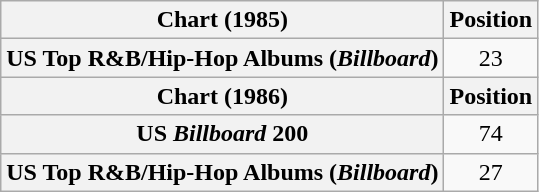<table class="wikitable plainrowheaders" style="text-align:center">
<tr>
<th scope="col">Chart (1985)</th>
<th scope="col">Position</th>
</tr>
<tr>
<th scope="row">US Top R&B/Hip-Hop Albums (<em>Billboard</em>)</th>
<td>23</td>
</tr>
<tr>
<th scope="col">Chart (1986)</th>
<th scope="col">Position</th>
</tr>
<tr>
<th scope="row">US <em>Billboard</em> 200</th>
<td>74</td>
</tr>
<tr>
<th scope="row">US Top R&B/Hip-Hop Albums (<em>Billboard</em>)</th>
<td>27</td>
</tr>
</table>
